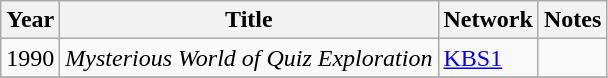<table class="wikitable sortable">
<tr>
<th>Year</th>
<th>Title</th>
<th>Network</th>
<th>Notes</th>
</tr>
<tr>
<td>1990</td>
<td><em>Mysterious World of Quiz Exploration</em> </td>
<td><a href='#'>KBS1</a></td>
<td></td>
</tr>
<tr>
</tr>
</table>
